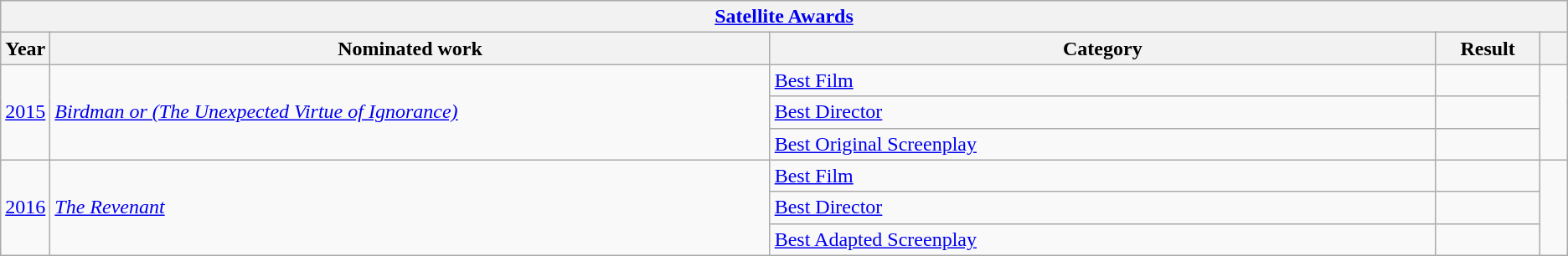<table class="wikitable">
<tr>
<th colspan="5" style="text-align:center;"><a href='#'>Satellite Awards</a></th>
</tr>
<tr>
<th scope="col" style="width:1em;">Year</th>
<th scope="col" style="width:39em;">Nominated work</th>
<th scope="col" style="width:36em;">Category</th>
<th scope="col" style="width:5em;">Result</th>
<th scope="col" style="width:1em;"></th>
</tr>
<tr>
<td rowspan="3"><a href='#'>2015</a></td>
<td rowspan="3"><em><a href='#'>Birdman or (The Unexpected Virtue of Ignorance)</a></em></td>
<td><a href='#'>Best Film</a></td>
<td></td>
<td style="text-align:center;" rowspan="3"></td>
</tr>
<tr>
<td><a href='#'>Best Director</a></td>
<td></td>
</tr>
<tr>
<td><a href='#'>Best Original Screenplay</a></td>
<td></td>
</tr>
<tr>
<td rowspan="3"><a href='#'>2016</a></td>
<td rowspan="3"><em><a href='#'>The Revenant</a></em></td>
<td><a href='#'>Best Film</a></td>
<td></td>
<td style="text-align:center;" rowspan="3"></td>
</tr>
<tr>
<td><a href='#'>Best Director</a></td>
<td></td>
</tr>
<tr>
<td><a href='#'>Best Adapted Screenplay</a></td>
<td></td>
</tr>
</table>
